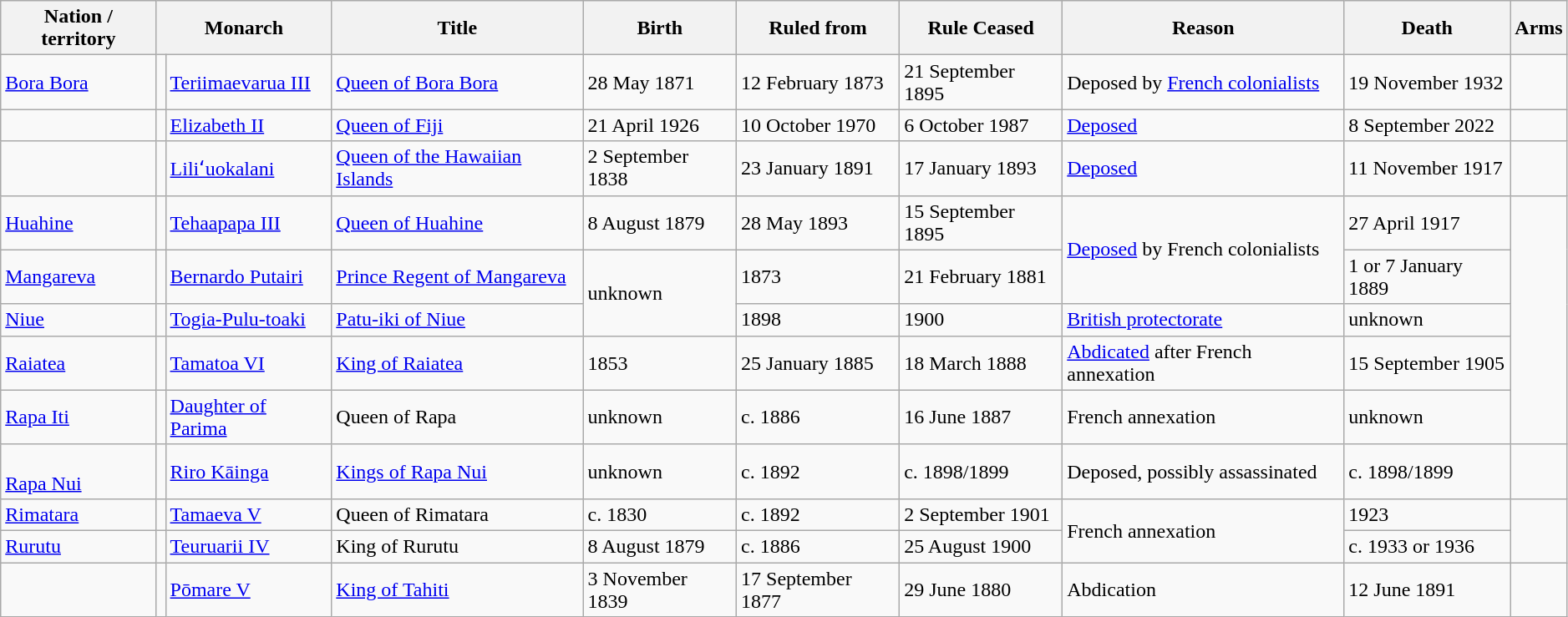<table width=99% class="wikitable">
<tr>
<th>Nation / territory</th>
<th colspan=2>Monarch</th>
<th>Title</th>
<th>Birth</th>
<th>Ruled from</th>
<th>Rule Ceased</th>
<th>Reason</th>
<th>Death</th>
<th>Arms</th>
</tr>
<tr>
<td> <a href='#'>Bora Bora</a></td>
<td></td>
<td><a href='#'>Teriimaevarua III</a></td>
<td><a href='#'>Queen of Bora Bora</a></td>
<td>28 May 1871</td>
<td>12 February 1873</td>
<td>21 September 1895</td>
<td>Deposed by <a href='#'>French colonialists</a></td>
<td>19 November 1932</td>
</tr>
<tr>
<td></td>
<td></td>
<td><a href='#'>Elizabeth II</a></td>
<td><a href='#'>Queen of Fiji</a></td>
<td>21 April 1926</td>
<td>10 October 1970</td>
<td>6 October 1987</td>
<td><a href='#'>Deposed</a></td>
<td>8 September 2022</td>
<td align="center"></td>
</tr>
<tr>
<td></td>
<td></td>
<td><a href='#'>Liliʻuokalani</a></td>
<td><a href='#'>Queen of the Hawaiian Islands</a></td>
<td>2 September 1838</td>
<td>23 January 1891</td>
<td>17 January 1893</td>
<td><a href='#'>Deposed</a></td>
<td>11 November 1917</td>
<td align=center></td>
</tr>
<tr>
<td> <a href='#'>Huahine</a></td>
<td></td>
<td><a href='#'>Tehaapapa III</a></td>
<td><a href='#'>Queen of Huahine</a></td>
<td>8 August 1879</td>
<td>28 May 1893</td>
<td>15 September 1895</td>
<td rowspan="2"><a href='#'>Deposed</a> by French colonialists</td>
<td>27 April 1917</td>
</tr>
<tr>
<td> <a href='#'>Mangareva</a></td>
<td></td>
<td><a href='#'>Bernardo Putairi</a></td>
<td><a href='#'>Prince Regent of Mangareva</a></td>
<td rowspan="2">unknown</td>
<td>1873</td>
<td>21 February 1881</td>
<td>1 or 7 January 1889</td>
</tr>
<tr>
<td> <a href='#'>Niue</a></td>
<td></td>
<td><a href='#'>Togia-Pulu-toaki</a></td>
<td><a href='#'>Patu-iki of Niue</a></td>
<td>1898</td>
<td>1900</td>
<td><a href='#'>British protectorate</a></td>
<td>unknown</td>
</tr>
<tr>
<td> <a href='#'>Raiatea</a></td>
<td></td>
<td><a href='#'>Tamatoa VI</a></td>
<td><a href='#'>King of Raiatea</a></td>
<td>1853</td>
<td>25 January 1885</td>
<td>18 March 1888</td>
<td><a href='#'>Abdicated</a> after French annexation</td>
<td>15 September 1905</td>
</tr>
<tr>
<td><a href='#'>Rapa Iti</a></td>
<td></td>
<td><a href='#'>Daughter of Parima</a></td>
<td>Queen of Rapa</td>
<td>unknown</td>
<td>c. 1886</td>
<td>16 June 1887</td>
<td>French annexation</td>
<td>unknown</td>
</tr>
<tr>
<td><br><a href='#'>Rapa Nui</a></td>
<td></td>
<td><a href='#'>Riro Kāinga</a></td>
<td><a href='#'>Kings of Rapa Nui</a></td>
<td>unknown</td>
<td>c. 1892</td>
<td>c. 1898/1899</td>
<td>Deposed, possibly assassinated</td>
<td>c. 1898/1899</td>
<td align=center></td>
</tr>
<tr>
<td> <a href='#'>Rimatara</a></td>
<td></td>
<td><a href='#'>Tamaeva V</a></td>
<td>Queen of Rimatara</td>
<td>c. 1830</td>
<td>c. 1892</td>
<td>2 September 1901</td>
<td rowspan="2">French annexation</td>
<td>1923</td>
</tr>
<tr>
<td> <a href='#'>Rurutu</a></td>
<td></td>
<td><a href='#'>Teuruarii IV</a></td>
<td>King of Rurutu</td>
<td>8 August 1879</td>
<td>c. 1886</td>
<td>25 August 1900</td>
<td>c. 1933 or 1936</td>
</tr>
<tr>
<td></td>
<td></td>
<td><a href='#'>Pōmare V</a></td>
<td><a href='#'>King of Tahiti</a></td>
<td>3 November 1839</td>
<td>17 September 1877</td>
<td>29 June 1880</td>
<td>Abdication</td>
<td>12 June 1891</td>
<td align="center"></td>
</tr>
</table>
